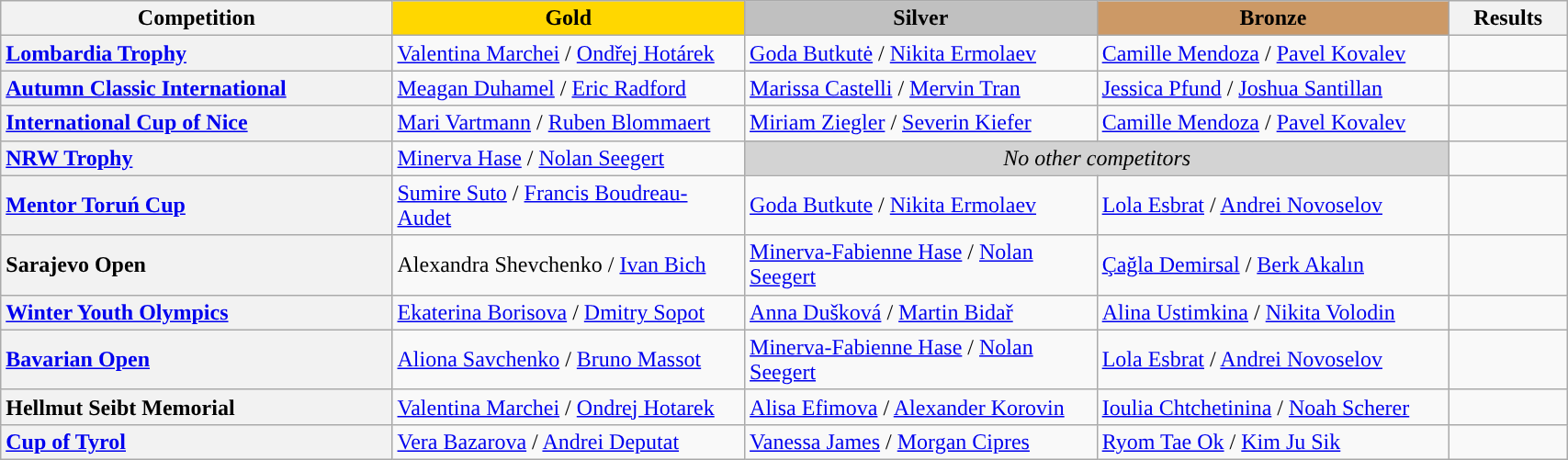<table class="wikitable unsortable" style="text-align:left; width:90%;">
<tr>
<th scope="col" style="text-align:center; width:25%;">Competition</th>
<td scope="col" style="text-align:center; width:22.5%; background:gold"><strong>Gold</strong></td>
<td scope="col" style="text-align:center; width:22.5%; background:silver"><strong>Silver</strong></td>
<td scope="col" style="text-align:center; width:22.5%; background:#c96"><strong>Bronze</strong></td>
<th scope="col" style="text-align:center; width:7.5%;">Results</th>
</tr>
<tr>
<th scope="row" style="text-align:left"> <a href='#'>Lombardia Trophy</a></th>
<td> <a href='#'>Valentina Marchei</a> / <a href='#'>Ondřej Hotárek</a></td>
<td> <a href='#'>Goda Butkutė</a> / <a href='#'>Nikita Ermolaev</a></td>
<td> <a href='#'>Camille Mendoza</a> / <a href='#'>Pavel Kovalev</a></td>
<td></td>
</tr>
<tr>
<th scope="row" style="text-align:left"> <a href='#'>Autumn Classic International</a></th>
<td> <a href='#'>Meagan Duhamel</a> / <a href='#'>Eric Radford</a></td>
<td> <a href='#'>Marissa Castelli</a> / <a href='#'>Mervin Tran</a></td>
<td> <a href='#'>Jessica Pfund</a> / <a href='#'>Joshua Santillan</a></td>
<td></td>
</tr>
<tr>
<th scope="row" style="text-align:left"> <a href='#'>International Cup of Nice</a></th>
<td> <a href='#'>Mari Vartmann</a> / <a href='#'>Ruben Blommaert</a></td>
<td> <a href='#'>Miriam Ziegler</a> / <a href='#'>Severin Kiefer</a></td>
<td> <a href='#'>Camille Mendoza</a> / <a href='#'>Pavel Kovalev</a></td>
<td></td>
</tr>
<tr>
<th scope="row" style="text-align:left"> <a href='#'>NRW Trophy</a></th>
<td> <a href='#'>Minerva Hase</a> / <a href='#'>Nolan Seegert</a></td>
<td colspan=2 align="center" bgcolor="lightgray"><em>No other competitors</em></td>
<td></td>
</tr>
<tr>
<th scope="row" style="text-align:left"> <a href='#'>Mentor Toruń Cup</a></th>
<td> <a href='#'>Sumire Suto</a> / <a href='#'>Francis Boudreau-Audet</a></td>
<td> <a href='#'>Goda Butkute</a> / <a href='#'>Nikita Ermolaev</a></td>
<td> <a href='#'>Lola Esbrat</a> / <a href='#'>Andrei Novoselov</a></td>
<td></td>
</tr>
<tr>
<th scope="row" style="text-align:left"> Sarajevo Open</th>
<td> Alexandra Shevchenko / <a href='#'>Ivan Bich</a></td>
<td> <a href='#'>Minerva-Fabienne Hase</a> / <a href='#'>Nolan Seegert</a></td>
<td> <a href='#'>Çağla Demirsal</a> / <a href='#'>Berk Akalın</a></td>
<td></td>
</tr>
<tr>
<th scope="row" style="text-align:left"> <a href='#'>Winter Youth Olympics</a></th>
<td> <a href='#'>Ekaterina Borisova</a> / <a href='#'>Dmitry Sopot</a></td>
<td> <a href='#'>Anna Dušková</a> / <a href='#'>Martin Bidař</a></td>
<td> <a href='#'>Alina Ustimkina</a> / <a href='#'>Nikita Volodin</a></td>
<td></td>
</tr>
<tr>
<th scope="row" style="text-align:left"> <a href='#'>Bavarian Open</a></th>
<td> <a href='#'>Aliona Savchenko</a> / <a href='#'>Bruno Massot</a></td>
<td> <a href='#'>Minerva-Fabienne Hase</a> / <a href='#'>Nolan Seegert</a></td>
<td> <a href='#'>Lola Esbrat</a> / <a href='#'>Andrei Novoselov</a></td>
<td></td>
</tr>
<tr>
<th scope="row" style="text-align:left"> Hellmut Seibt Memorial</th>
<td> <a href='#'>Valentina Marchei</a> / <a href='#'>Ondrej Hotarek</a></td>
<td> <a href='#'>Alisa Efimova</a> / <a href='#'>Alexander Korovin</a></td>
<td> <a href='#'>Ioulia Chtchetinina</a> / <a href='#'>Noah Scherer</a></td>
<td></td>
</tr>
<tr>
<th scope="row" style="text-align:left"> <a href='#'>Cup of Tyrol</a></th>
<td> <a href='#'>Vera Bazarova</a> / <a href='#'>Andrei Deputat</a></td>
<td> <a href='#'>Vanessa James</a> / <a href='#'>Morgan Cipres</a></td>
<td> <a href='#'>Ryom Tae Ok</a> / <a href='#'>Kim Ju Sik</a></td>
<td></td>
</tr>
</table>
